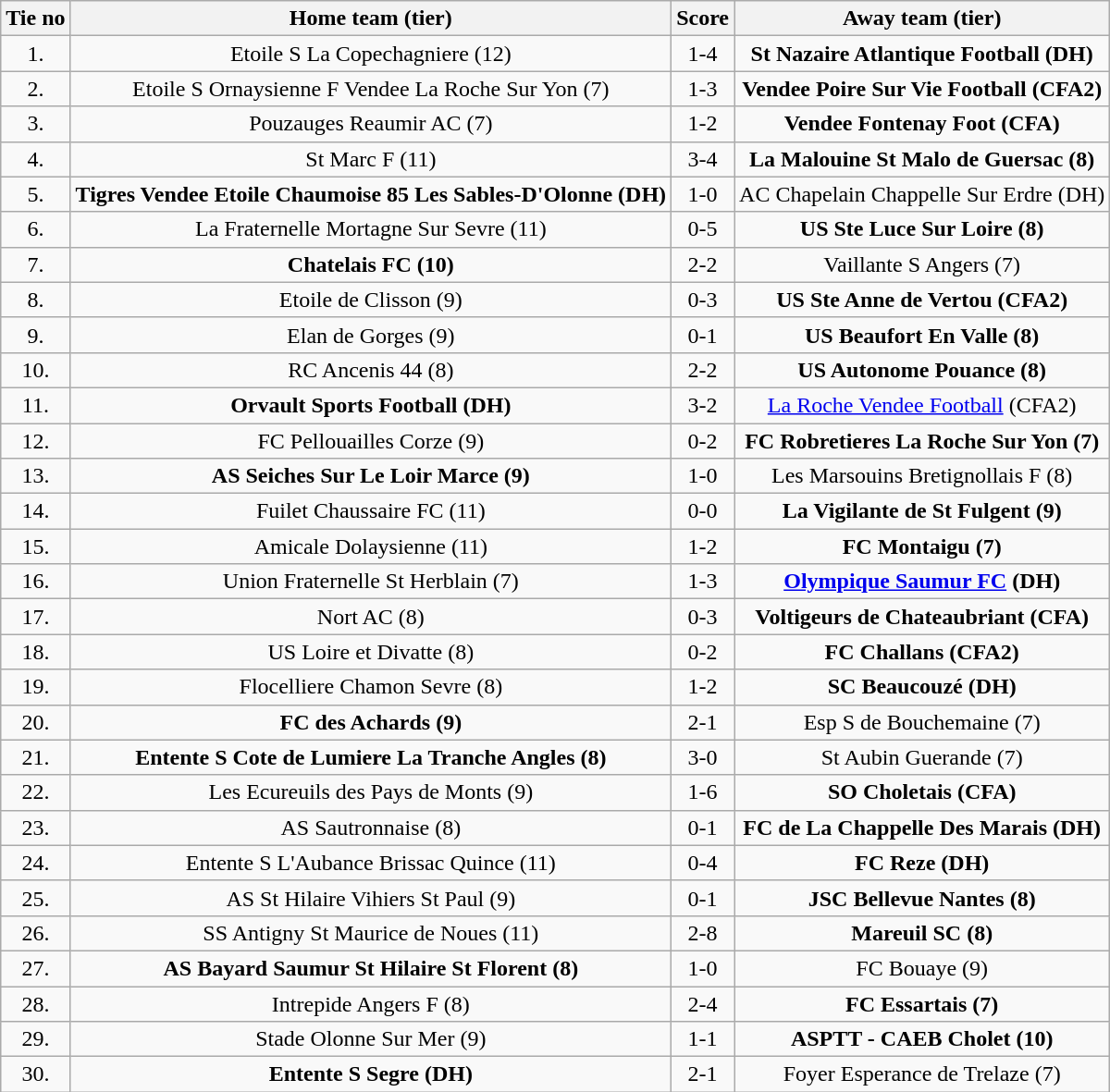<table class="wikitable" style="text-align: center">
<tr>
<th>Tie no</th>
<th>Home team (tier)</th>
<th>Score</th>
<th>Away team (tier)</th>
</tr>
<tr>
<td>1.</td>
<td>Etoile S La Copechagniere (12)</td>
<td>1-4</td>
<td><strong>St Nazaire Atlantique Football (DH)</strong></td>
</tr>
<tr>
<td>2.</td>
<td>Etoile S Ornaysienne F Vendee La Roche Sur Yon (7)</td>
<td>1-3 </td>
<td><strong>Vendee Poire Sur Vie Football (CFA2)</strong></td>
</tr>
<tr>
<td>3.</td>
<td>Pouzauges Reaumir AC (7)</td>
<td>1-2 </td>
<td><strong>Vendee Fontenay Foot (CFA)</strong></td>
</tr>
<tr>
<td>4.</td>
<td>St Marc F (11)</td>
<td>3-4</td>
<td><strong>La Malouine St Malo de Guersac (8)</strong></td>
</tr>
<tr>
<td>5.</td>
<td><strong>Tigres Vendee Etoile Chaumoise 85 Les Sables-D'Olonne (DH)</strong></td>
<td>1-0</td>
<td>AC Chapelain Chappelle Sur Erdre (DH)</td>
</tr>
<tr>
<td>6.</td>
<td>La Fraternelle Mortagne Sur Sevre (11)</td>
<td>0-5</td>
<td><strong>US Ste Luce Sur Loire (8)</strong></td>
</tr>
<tr>
<td>7.</td>
<td><strong>Chatelais FC (10)</strong></td>
<td>2-2 </td>
<td>Vaillante S Angers (7)</td>
</tr>
<tr>
<td>8.</td>
<td>Etoile de Clisson (9)</td>
<td>0-3</td>
<td><strong>US Ste Anne de Vertou (CFA2)</strong></td>
</tr>
<tr>
<td>9.</td>
<td>Elan de Gorges (9)</td>
<td>0-1</td>
<td><strong>US Beaufort En Valle (8)</strong></td>
</tr>
<tr>
<td>10.</td>
<td>RC Ancenis 44 (8)</td>
<td>2-2 </td>
<td><strong>US Autonome Pouance (8)</strong></td>
</tr>
<tr>
<td>11.</td>
<td><strong>Orvault Sports Football (DH)</strong></td>
<td>3-2 </td>
<td><a href='#'>La Roche Vendee Football</a> (CFA2)</td>
</tr>
<tr>
<td>12.</td>
<td>FC Pellouailles Corze (9)</td>
<td>0-2</td>
<td><strong>FC Robretieres La Roche Sur Yon (7)</strong></td>
</tr>
<tr>
<td>13.</td>
<td><strong>AS Seiches Sur Le Loir Marce (9)</strong></td>
<td>1-0</td>
<td>Les Marsouins Bretignollais F (8)</td>
</tr>
<tr>
<td>14.</td>
<td>Fuilet Chaussaire FC (11)</td>
<td>0-0 </td>
<td><strong>La Vigilante de St Fulgent (9)</strong></td>
</tr>
<tr>
<td>15.</td>
<td>Amicale Dolaysienne (11)</td>
<td>1-2 </td>
<td><strong>FC Montaigu (7)</strong></td>
</tr>
<tr>
<td>16.</td>
<td>Union Fraternelle St Herblain (7)</td>
<td>1-3</td>
<td><strong><a href='#'>Olympique Saumur FC</a> (DH)</strong></td>
</tr>
<tr>
<td>17.</td>
<td>Nort AC (8)</td>
<td>0-3</td>
<td><strong>Voltigeurs de Chateaubriant (CFA)</strong></td>
</tr>
<tr>
<td>18.</td>
<td>US Loire et Divatte (8)</td>
<td>0-2</td>
<td><strong>FC Challans (CFA2)</strong></td>
</tr>
<tr>
<td>19.</td>
<td>Flocelliere Chamon Sevre (8)</td>
<td>1-2</td>
<td><strong>SC Beaucouzé (DH)</strong></td>
</tr>
<tr>
<td>20.</td>
<td><strong>FC des Achards (9)</strong></td>
<td>2-1</td>
<td>Esp S de Bouchemaine (7)</td>
</tr>
<tr>
<td>21.</td>
<td><strong>Entente S Cote de Lumiere La Tranche Angles (8)</strong></td>
<td>3-0</td>
<td>St Aubin Guerande (7)</td>
</tr>
<tr>
<td>22.</td>
<td>Les Ecureuils des Pays de Monts (9)</td>
<td>1-6</td>
<td><strong>SO Choletais (CFA)</strong></td>
</tr>
<tr>
<td>23.</td>
<td>AS Sautronnaise (8)</td>
<td>0-1</td>
<td><strong>FC de La Chappelle Des Marais (DH)</strong></td>
</tr>
<tr>
<td>24.</td>
<td>Entente S L'Aubance Brissac Quince (11)</td>
<td>0-4</td>
<td><strong>FC Reze (DH)</strong></td>
</tr>
<tr>
<td>25.</td>
<td>AS St Hilaire Vihiers St Paul (9)</td>
<td>0-1</td>
<td><strong>JSC Bellevue Nantes (8)</strong></td>
</tr>
<tr>
<td>26.</td>
<td>SS Antigny St Maurice de Noues (11)</td>
<td>2-8</td>
<td><strong>Mareuil SC (8)</strong></td>
</tr>
<tr>
<td>27.</td>
<td><strong>AS Bayard Saumur St Hilaire St Florent (8)</strong></td>
<td>1-0 </td>
<td>FC Bouaye (9)</td>
</tr>
<tr>
<td>28.</td>
<td>Intrepide Angers F (8)</td>
<td>2-4</td>
<td><strong>FC Essartais (7)</strong></td>
</tr>
<tr>
<td>29.</td>
<td>Stade Olonne Sur Mer (9)</td>
<td>1-1 </td>
<td><strong>ASPTT - CAEB Cholet (10)</strong></td>
</tr>
<tr>
<td>30.</td>
<td><strong>Entente S Segre (DH)</strong></td>
<td>2-1</td>
<td>Foyer Esperance de Trelaze (7)</td>
</tr>
</table>
